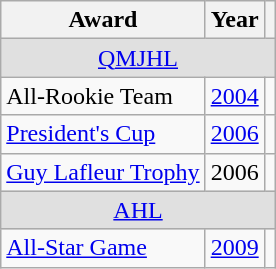<table class="wikitable">
<tr>
<th>Award</th>
<th>Year</th>
<th></th>
</tr>
<tr ALIGN="center" bgcolor="#e0e0e0">
<td colspan="3"><a href='#'>QMJHL</a></td>
</tr>
<tr>
<td>All-Rookie Team</td>
<td><a href='#'>2004</a></td>
<td></td>
</tr>
<tr>
<td><a href='#'>President's Cup</a></td>
<td><a href='#'>2006</a></td>
<td></td>
</tr>
<tr>
<td><a href='#'>Guy Lafleur Trophy</a></td>
<td>2006</td>
<td></td>
</tr>
<tr ALIGN="center" bgcolor="#e0e0e0">
<td colspan="3"><a href='#'>AHL</a></td>
</tr>
<tr>
<td><a href='#'>All-Star Game</a></td>
<td><a href='#'>2009</a></td>
<td></td>
</tr>
</table>
